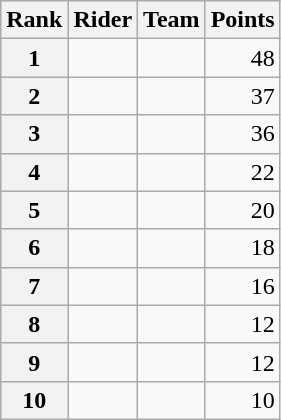<table class="wikitable" margin-bottom:0;">
<tr>
<th scope="col">Rank</th>
<th scope="col">Rider</th>
<th scope="col">Team</th>
<th scope="col">Points</th>
</tr>
<tr>
<th scope="row">1</th>
<td> </td>
<td></td>
<td align="right">48</td>
</tr>
<tr>
<th scope="row">2</th>
<td></td>
<td></td>
<td align="right">37</td>
</tr>
<tr>
<th scope="row">3</th>
<td> </td>
<td></td>
<td align="right">36</td>
</tr>
<tr>
<th scope="row">4</th>
<td></td>
<td></td>
<td align="right">22</td>
</tr>
<tr>
<th scope="row">5</th>
<td> </td>
<td></td>
<td align="right">20</td>
</tr>
<tr>
<th scope="row">6</th>
<td></td>
<td></td>
<td align="right">18</td>
</tr>
<tr>
<th scope="row">7</th>
<td></td>
<td></td>
<td align="right">16</td>
</tr>
<tr>
<th scope="row">8</th>
<td></td>
<td></td>
<td align="right">12</td>
</tr>
<tr>
<th scope="row">9</th>
<td> </td>
<td></td>
<td align="right">12</td>
</tr>
<tr>
<th scope="row">10</th>
<td></td>
<td></td>
<td align="right">10</td>
</tr>
</table>
